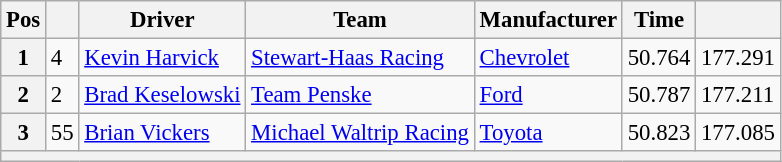<table class="wikitable" style="font-size:95%">
<tr>
<th>Pos</th>
<th></th>
<th>Driver</th>
<th>Team</th>
<th>Manufacturer</th>
<th>Time</th>
<th></th>
</tr>
<tr>
<th>1</th>
<td>4</td>
<td><a href='#'>Kevin Harvick</a></td>
<td><a href='#'>Stewart-Haas Racing</a></td>
<td><a href='#'>Chevrolet</a></td>
<td>50.764</td>
<td>177.291</td>
</tr>
<tr>
<th>2</th>
<td>2</td>
<td><a href='#'>Brad Keselowski</a></td>
<td><a href='#'>Team Penske</a></td>
<td><a href='#'>Ford</a></td>
<td>50.787</td>
<td>177.211</td>
</tr>
<tr>
<th>3</th>
<td>55</td>
<td><a href='#'>Brian Vickers</a></td>
<td><a href='#'>Michael Waltrip Racing</a></td>
<td><a href='#'>Toyota</a></td>
<td>50.823</td>
<td>177.085</td>
</tr>
<tr>
<th colspan="7"></th>
</tr>
</table>
